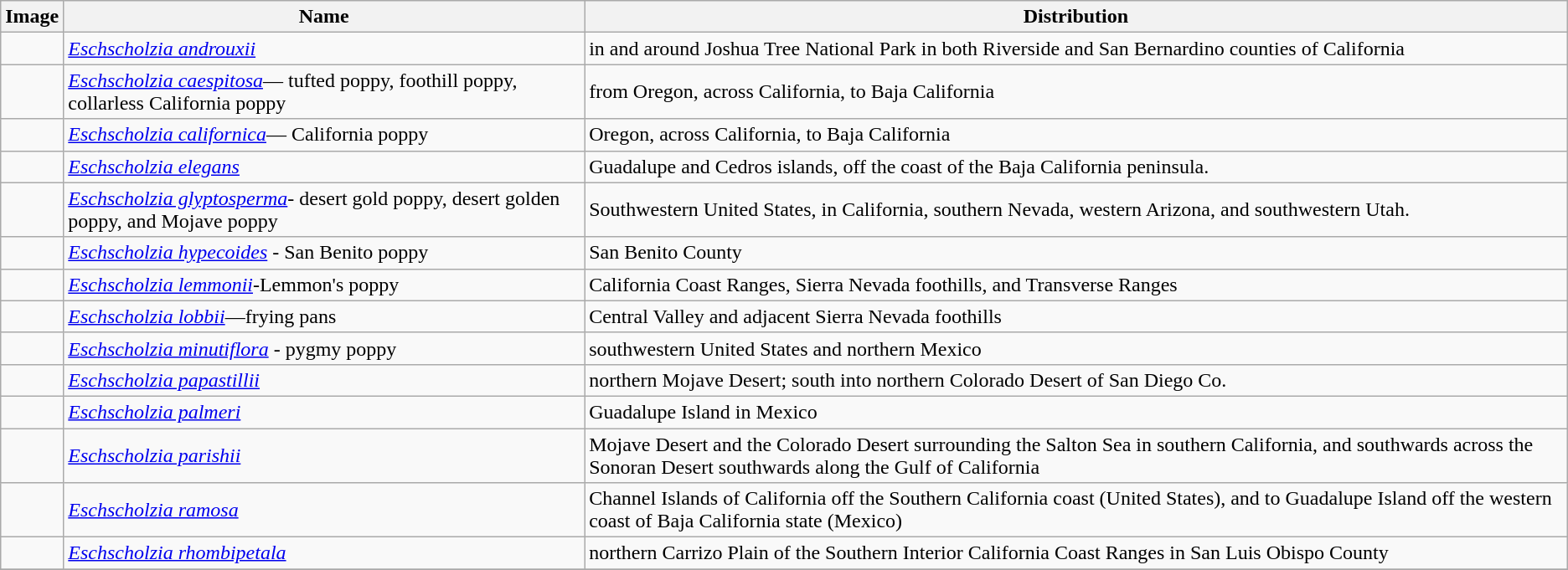<table class="wikitable sortable">
<tr>
<th>Image</th>
<th>Name</th>
<th>Distribution</th>
</tr>
<tr>
<td></td>
<td><em><a href='#'>Eschscholzia androuxii</a></em></td>
<td>in and around Joshua Tree National Park in both Riverside and San Bernardino counties of California</td>
</tr>
<tr>
<td></td>
<td><em><a href='#'>Eschscholzia caespitosa</a></em>— tufted poppy, foothill poppy, collarless California poppy</td>
<td>from Oregon, across California, to Baja California</td>
</tr>
<tr>
<td></td>
<td><em><a href='#'>Eschscholzia californica</a></em>— California poppy</td>
<td>Oregon, across California, to Baja California</td>
</tr>
<tr>
<td></td>
<td><em><a href='#'>Eschscholzia elegans</a></em></td>
<td>Guadalupe and Cedros islands, off the coast of the Baja California peninsula.</td>
</tr>
<tr>
<td></td>
<td><em><a href='#'>Eschscholzia glyptosperma</a></em>- desert gold poppy, desert golden poppy, and Mojave poppy</td>
<td>Southwestern United States, in California, southern Nevada, western Arizona, and southwestern Utah.</td>
</tr>
<tr>
<td></td>
<td><em><a href='#'>Eschscholzia hypecoides</a></em> - San Benito poppy</td>
<td>San Benito County</td>
</tr>
<tr>
<td></td>
<td><em><a href='#'>Eschscholzia lemmonii</a></em>-Lemmon's poppy</td>
<td>California Coast Ranges, Sierra Nevada foothills, and Transverse Ranges</td>
</tr>
<tr>
<td></td>
<td><em><a href='#'>Eschscholzia lobbii</a></em>—frying pans</td>
<td>Central Valley and adjacent Sierra Nevada foothills</td>
</tr>
<tr>
<td></td>
<td><em><a href='#'>Eschscholzia minutiflora</a></em> - pygmy poppy</td>
<td>southwestern United States and northern Mexico</td>
</tr>
<tr>
<td></td>
<td><em><a href='#'>Eschscholzia papastillii</a></em></td>
<td>northern Mojave Desert; south into northern Colorado Desert of San Diego Co.</td>
</tr>
<tr>
<td></td>
<td><em><a href='#'>Eschscholzia palmeri</a></em></td>
<td>Guadalupe Island in Mexico</td>
</tr>
<tr>
<td></td>
<td><em><a href='#'>Eschscholzia parishii</a></em></td>
<td>Mojave Desert and the Colorado Desert surrounding the Salton Sea in southern California, and southwards across the Sonoran Desert southwards along the Gulf of California</td>
</tr>
<tr>
<td></td>
<td><em><a href='#'>Eschscholzia ramosa</a></em></td>
<td>Channel Islands of California off the Southern California coast (United States), and to Guadalupe Island off the western coast of Baja California state (Mexico)</td>
</tr>
<tr>
<td></td>
<td><em><a href='#'>Eschscholzia rhombipetala</a></em></td>
<td>northern Carrizo Plain of the Southern Interior California Coast Ranges in San Luis Obispo County</td>
</tr>
<tr>
</tr>
</table>
